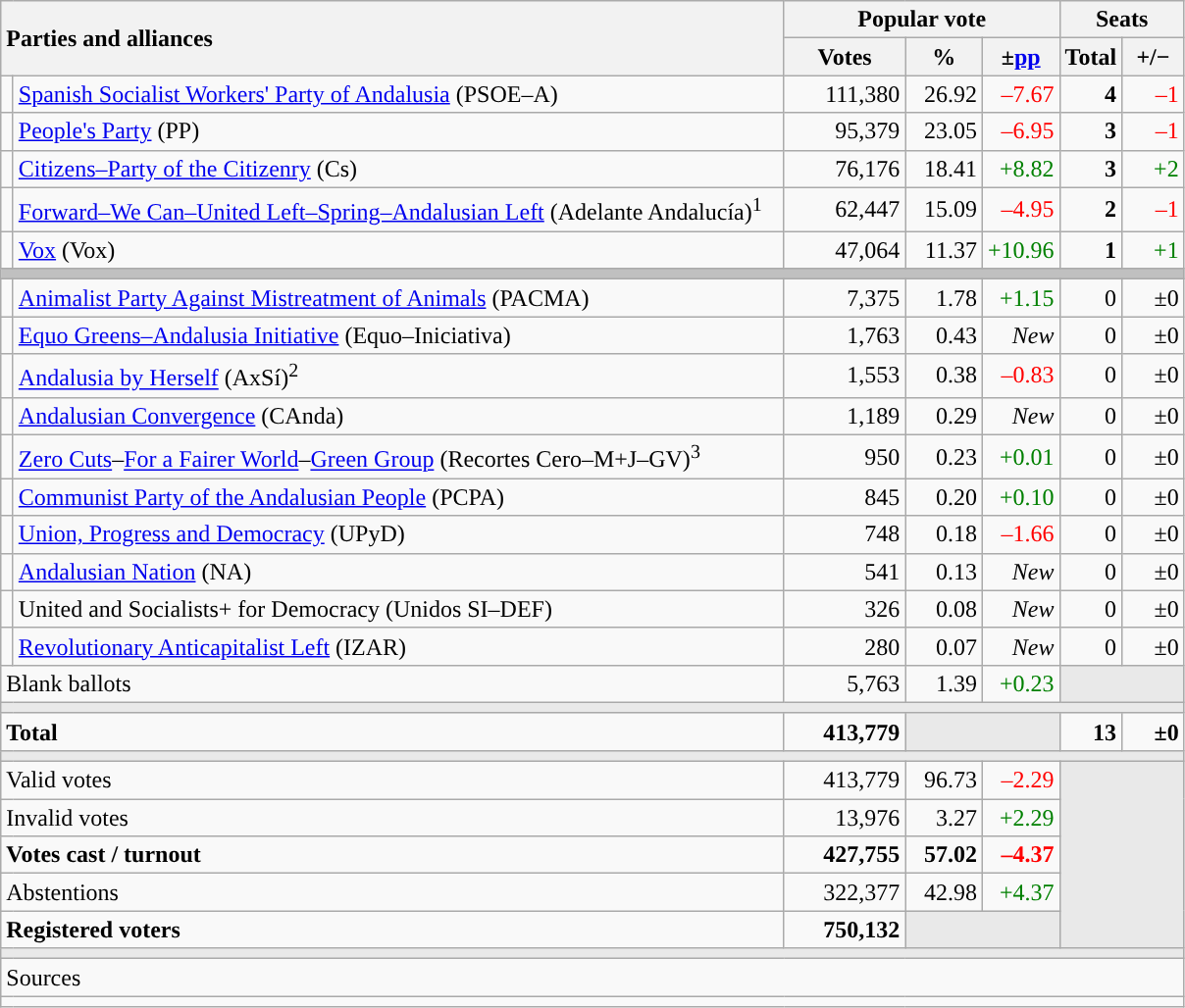<table class="wikitable" style="text-align:right;">
<tr>
<th style="text-align:left;" rowspan="2" colspan="2" width="525">Parties and alliances</th>
<th colspan="3">Popular vote</th>
<th colspan="2">Seats</th>
</tr>
<tr>
<th width="75">Votes</th>
<th width="45">%</th>
<th width="45">±<a href='#'>pp</a></th>
<th width="35">Total</th>
<th width="35">+/−</th>
</tr>
<tr>
<td width="1" style="color:inherit;background:"></td>
<td align="left"><a href='#'>Spanish Socialist Workers' Party of Andalusia</a> (PSOE–A)</td>
<td>111,380</td>
<td>26.92</td>
<td style="color:red;">–7.67</td>
<td><strong>4</strong></td>
<td style="color:red;">–1</td>
</tr>
<tr>
<td style="color:inherit;background:"></td>
<td align="left"><a href='#'>People's Party</a> (PP)</td>
<td>95,379</td>
<td>23.05</td>
<td style="color:red;">–6.95</td>
<td><strong>3</strong></td>
<td style="color:red;">–1</td>
</tr>
<tr>
<td style="color:inherit;background:"></td>
<td align="left"><a href='#'>Citizens–Party of the Citizenry</a> (Cs)</td>
<td>76,176</td>
<td>18.41</td>
<td style="color:green;">+8.82</td>
<td><strong>3</strong></td>
<td style="color:green;">+2</td>
</tr>
<tr>
<td style="color:inherit;background:"></td>
<td align="left"><a href='#'>Forward–We Can–United Left–Spring–Andalusian Left</a> (Adelante Andalucía)<sup>1</sup></td>
<td>62,447</td>
<td>15.09</td>
<td style="color:red;">–4.95</td>
<td><strong>2</strong></td>
<td style="color:red;">–1</td>
</tr>
<tr>
<td style="color:inherit;background:"></td>
<td align="left"><a href='#'>Vox</a> (Vox)</td>
<td>47,064</td>
<td>11.37</td>
<td style="color:green;">+10.96</td>
<td><strong>1</strong></td>
<td style="color:green;">+1</td>
</tr>
<tr>
<td colspan="7" bgcolor="#C0C0C0"></td>
</tr>
<tr>
<td style="color:inherit;background:"></td>
<td align="left"><a href='#'>Animalist Party Against Mistreatment of Animals</a> (PACMA)</td>
<td>7,375</td>
<td>1.78</td>
<td style="color:green;">+1.15</td>
<td>0</td>
<td>±0</td>
</tr>
<tr>
<td style="color:inherit;background:"></td>
<td align="left"><a href='#'>Equo Greens–Andalusia Initiative</a> (Equo–Iniciativa)</td>
<td>1,763</td>
<td>0.43</td>
<td><em>New</em></td>
<td>0</td>
<td>±0</td>
</tr>
<tr>
<td style="color:inherit;background:"></td>
<td align="left"><a href='#'>Andalusia by Herself</a> (AxSí)<sup>2</sup></td>
<td>1,553</td>
<td>0.38</td>
<td style="color:red;">–0.83</td>
<td>0</td>
<td>±0</td>
</tr>
<tr>
<td style="color:inherit;background:"></td>
<td align="left"><a href='#'>Andalusian Convergence</a> (CAnda)</td>
<td>1,189</td>
<td>0.29</td>
<td><em>New</em></td>
<td>0</td>
<td>±0</td>
</tr>
<tr>
<td style="color:inherit;background:"></td>
<td align="left"><a href='#'>Zero Cuts</a>–<a href='#'>For a Fairer World</a>–<a href='#'>Green Group</a> (Recortes Cero–M+J–GV)<sup>3</sup></td>
<td>950</td>
<td>0.23</td>
<td style="color:green;">+0.01</td>
<td>0</td>
<td>±0</td>
</tr>
<tr>
<td style="color:inherit;background:"></td>
<td align="left"><a href='#'>Communist Party of the Andalusian People</a> (PCPA)</td>
<td>845</td>
<td>0.20</td>
<td style="color:green;">+0.10</td>
<td>0</td>
<td>±0</td>
</tr>
<tr>
<td style="color:inherit;background:"></td>
<td align="left"><a href='#'>Union, Progress and Democracy</a> (UPyD)</td>
<td>748</td>
<td>0.18</td>
<td style="color:red;">–1.66</td>
<td>0</td>
<td>±0</td>
</tr>
<tr>
<td style="color:inherit;background:"></td>
<td align="left"><a href='#'>Andalusian Nation</a> (NA)</td>
<td>541</td>
<td>0.13</td>
<td><em>New</em></td>
<td>0</td>
<td>±0</td>
</tr>
<tr>
<td style="color:inherit;background:"></td>
<td align="left">United and Socialists+ for Democracy (Unidos SI–DEF)</td>
<td>326</td>
<td>0.08</td>
<td><em>New</em></td>
<td>0</td>
<td>±0</td>
</tr>
<tr>
<td style="color:inherit;background:"></td>
<td align="left"><a href='#'>Revolutionary Anticapitalist Left</a> (IZAR)</td>
<td>280</td>
<td>0.07</td>
<td><em>New</em></td>
<td>0</td>
<td>±0</td>
</tr>
<tr>
<td align="left" colspan="2">Blank ballots</td>
<td>5,763</td>
<td>1.39</td>
<td style="color:green;">+0.23</td>
<td bgcolor="#E9E9E9" colspan="2"></td>
</tr>
<tr>
<td colspan="7" bgcolor="#E9E9E9"></td>
</tr>
<tr style="font-weight:bold;">
<td align="left" colspan="2">Total</td>
<td>413,779</td>
<td bgcolor="#E9E9E9" colspan="2"></td>
<td>13</td>
<td>±0</td>
</tr>
<tr>
<td colspan="7" bgcolor="#E9E9E9"></td>
</tr>
<tr>
<td align="left" colspan="2">Valid votes</td>
<td>413,779</td>
<td>96.73</td>
<td style="color:red;">–2.29</td>
<td bgcolor="#E9E9E9" colspan="2" rowspan="5"></td>
</tr>
<tr>
<td align="left" colspan="2">Invalid votes</td>
<td>13,976</td>
<td>3.27</td>
<td style="color:green;">+2.29</td>
</tr>
<tr style="font-weight:bold;">
<td align="left" colspan="2">Votes cast / turnout</td>
<td>427,755</td>
<td>57.02</td>
<td style="color:red;">–4.37</td>
</tr>
<tr>
<td align="left" colspan="2">Abstentions</td>
<td>322,377</td>
<td>42.98</td>
<td style="color:green;">+4.37</td>
</tr>
<tr style="font-weight:bold;">
<td align="left" colspan="2">Registered voters</td>
<td>750,132</td>
<td bgcolor="#E9E9E9" colspan="2"></td>
</tr>
<tr>
<td colspan="7" bgcolor="#E9E9E9"></td>
</tr>
<tr>
<td align="left" colspan="7">Sources</td>
</tr>
<tr>
<td colspan="7" style="text-align:left; max-width:790px;"></td>
</tr>
</table>
